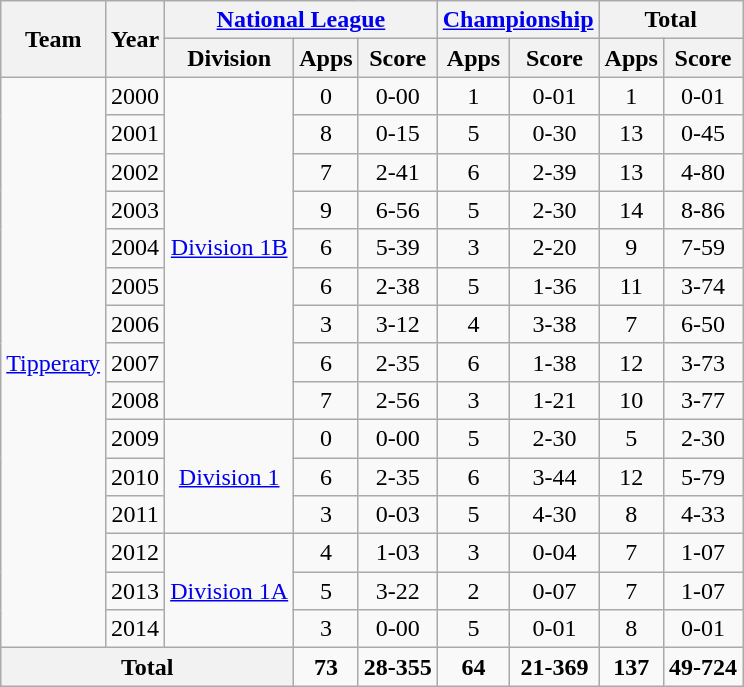<table class="wikitable" style="text-align:center">
<tr>
<th rowspan="2">Team</th>
<th rowspan="2">Year</th>
<th colspan="3"><a href='#'>National League</a></th>
<th colspan="2"><a href='#'>Championship</a></th>
<th colspan="2">Total</th>
</tr>
<tr>
<th>Division</th>
<th>Apps</th>
<th>Score</th>
<th>Apps</th>
<th>Score</th>
<th>Apps</th>
<th>Score</th>
</tr>
<tr>
<td rowspan="15"><a href='#'>Tipperary</a></td>
<td>2000</td>
<td rowspan="9"><a href='#'>Division 1B</a></td>
<td>0</td>
<td>0-00</td>
<td>1</td>
<td>0-01</td>
<td>1</td>
<td>0-01</td>
</tr>
<tr>
<td>2001</td>
<td>8</td>
<td>0-15</td>
<td>5</td>
<td>0-30</td>
<td>13</td>
<td>0-45</td>
</tr>
<tr>
<td>2002</td>
<td>7</td>
<td>2-41</td>
<td>6</td>
<td>2-39</td>
<td>13</td>
<td>4-80</td>
</tr>
<tr>
<td>2003</td>
<td>9</td>
<td>6-56</td>
<td>5</td>
<td>2-30</td>
<td>14</td>
<td>8-86</td>
</tr>
<tr>
<td>2004</td>
<td>6</td>
<td>5-39</td>
<td>3</td>
<td>2-20</td>
<td>9</td>
<td>7-59</td>
</tr>
<tr>
<td>2005</td>
<td>6</td>
<td>2-38</td>
<td>5</td>
<td>1-36</td>
<td>11</td>
<td>3-74</td>
</tr>
<tr>
<td>2006</td>
<td>3</td>
<td>3-12</td>
<td>4</td>
<td>3-38</td>
<td>7</td>
<td>6-50</td>
</tr>
<tr>
<td>2007</td>
<td>6</td>
<td>2-35</td>
<td>6</td>
<td>1-38</td>
<td>12</td>
<td>3-73</td>
</tr>
<tr>
<td>2008</td>
<td>7</td>
<td>2-56</td>
<td>3</td>
<td>1-21</td>
<td>10</td>
<td>3-77</td>
</tr>
<tr>
<td>2009</td>
<td rowspan="3"><a href='#'>Division 1</a></td>
<td>0</td>
<td>0-00</td>
<td>5</td>
<td>2-30</td>
<td>5</td>
<td>2-30</td>
</tr>
<tr>
<td>2010</td>
<td>6</td>
<td>2-35</td>
<td>6</td>
<td>3-44</td>
<td>12</td>
<td>5-79</td>
</tr>
<tr>
<td>2011</td>
<td>3</td>
<td>0-03</td>
<td>5</td>
<td>4-30</td>
<td>8</td>
<td>4-33</td>
</tr>
<tr>
<td>2012</td>
<td rowspan="3"><a href='#'>Division 1A</a></td>
<td>4</td>
<td>1-03</td>
<td>3</td>
<td>0-04</td>
<td>7</td>
<td>1-07</td>
</tr>
<tr>
<td>2013</td>
<td>5</td>
<td>3-22</td>
<td>2</td>
<td>0-07</td>
<td>7</td>
<td>1-07</td>
</tr>
<tr>
<td>2014</td>
<td>3</td>
<td>0-00</td>
<td>5</td>
<td>0-01</td>
<td>8</td>
<td>0-01</td>
</tr>
<tr>
<th colspan="3">Total</th>
<td><strong>73</strong></td>
<td><strong>28-355</strong></td>
<td><strong>64</strong></td>
<td><strong>21-369</strong></td>
<td><strong>137</strong></td>
<td><strong>49-724</strong></td>
</tr>
</table>
